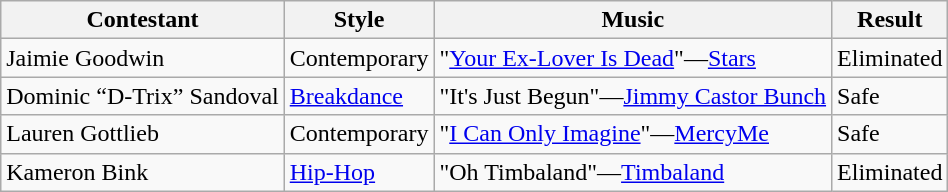<table class="wikitable">
<tr>
<th>Contestant</th>
<th>Style</th>
<th>Music</th>
<th>Result</th>
</tr>
<tr>
<td>Jaimie Goodwin</td>
<td>Contemporary</td>
<td>"<a href='#'>Your Ex-Lover Is Dead</a>"—<a href='#'>Stars</a></td>
<td>Eliminated</td>
</tr>
<tr>
<td>Dominic “D-Trix” Sandoval</td>
<td><a href='#'>Breakdance</a></td>
<td>"It's Just Begun"—<a href='#'>Jimmy Castor Bunch</a></td>
<td>Safe</td>
</tr>
<tr>
<td>Lauren Gottlieb</td>
<td>Contemporary</td>
<td>"<a href='#'>I Can Only Imagine</a>"—<a href='#'>MercyMe</a></td>
<td>Safe</td>
</tr>
<tr>
<td>Kameron Bink</td>
<td><a href='#'>Hip-Hop</a></td>
<td>"Oh Timbaland"—<a href='#'>Timbaland</a></td>
<td>Eliminated</td>
</tr>
</table>
